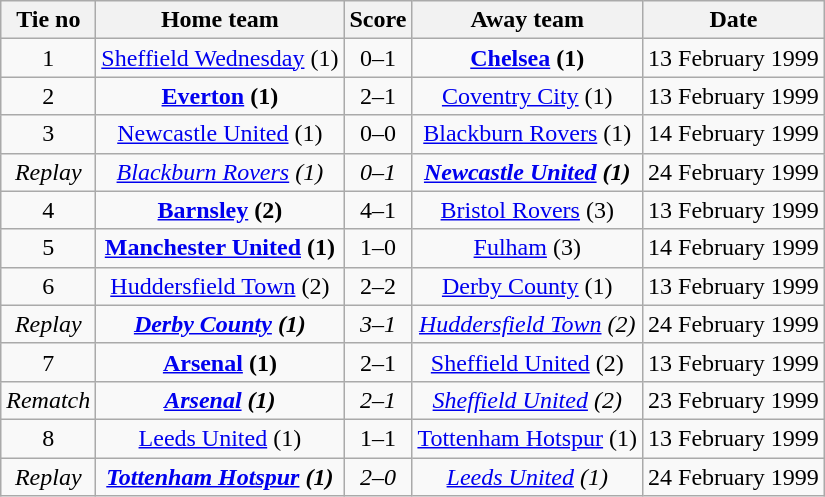<table class="wikitable" style="text-align: center">
<tr>
<th>Tie no</th>
<th>Home team</th>
<th>Score</th>
<th>Away team</th>
<th>Date</th>
</tr>
<tr>
<td>1</td>
<td><a href='#'>Sheffield Wednesday</a> (1)</td>
<td>0–1</td>
<td><strong><a href='#'>Chelsea</a> (1)</strong></td>
<td>13 February 1999</td>
</tr>
<tr>
<td>2</td>
<td><strong><a href='#'>Everton</a> (1)</strong></td>
<td>2–1</td>
<td><a href='#'>Coventry City</a> (1)</td>
<td>13 February 1999</td>
</tr>
<tr>
<td>3</td>
<td><a href='#'>Newcastle United</a> (1)</td>
<td>0–0</td>
<td><a href='#'>Blackburn Rovers</a> (1)</td>
<td>14 February 1999</td>
</tr>
<tr>
<td><em>Replay</em></td>
<td><em><a href='#'>Blackburn Rovers</a> (1)</em></td>
<td><em>0–1</em></td>
<td><strong><em><a href='#'>Newcastle United</a> (1)</em></strong></td>
<td>24 February 1999</td>
</tr>
<tr>
<td>4</td>
<td><strong><a href='#'>Barnsley</a> (2)</strong></td>
<td>4–1</td>
<td><a href='#'>Bristol Rovers</a> (3)</td>
<td>13 February 1999</td>
</tr>
<tr>
<td>5</td>
<td><strong><a href='#'>Manchester United</a> (1)</strong></td>
<td>1–0</td>
<td><a href='#'>Fulham</a> (3)</td>
<td>14 February 1999</td>
</tr>
<tr>
<td>6</td>
<td><a href='#'>Huddersfield Town</a> (2)</td>
<td>2–2</td>
<td><a href='#'>Derby County</a> (1)</td>
<td>13 February 1999</td>
</tr>
<tr>
<td><em>Replay</em></td>
<td><strong><em><a href='#'>Derby County</a> (1)</em></strong></td>
<td><em>3–1</em></td>
<td><em><a href='#'>Huddersfield Town</a> (2)</em></td>
<td>24 February 1999</td>
</tr>
<tr>
<td>7</td>
<td><strong><a href='#'>Arsenal</a> (1)</strong></td>
<td>2–1</td>
<td><a href='#'>Sheffield United</a> (2)</td>
<td>13 February 1999</td>
</tr>
<tr>
<td><em>Rematch</em></td>
<td><strong><em><a href='#'>Arsenal</a> (1)</em></strong></td>
<td><em>2–1</em></td>
<td><em><a href='#'>Sheffield United</a> (2)</em></td>
<td>23 February 1999</td>
</tr>
<tr>
<td>8</td>
<td><a href='#'>Leeds United</a> (1)</td>
<td>1–1</td>
<td><a href='#'>Tottenham Hotspur</a> (1)</td>
<td>13 February 1999</td>
</tr>
<tr>
<td><em>Replay</em></td>
<td><strong><em><a href='#'>Tottenham Hotspur</a> (1)</em></strong></td>
<td><em>2–0</em></td>
<td><em><a href='#'>Leeds United</a> (1)</em></td>
<td>24 February 1999</td>
</tr>
</table>
